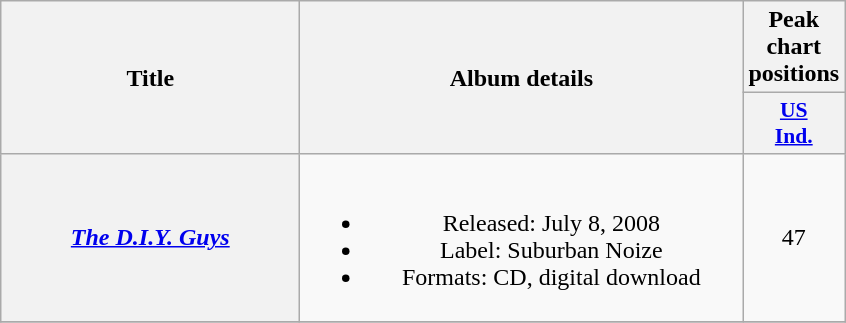<table class="wikitable plainrowheaders" style="text-align:center;">
<tr>
<th scope="col" rowspan="2" style="width:12em;">Title</th>
<th scope="col" rowspan="2" style="width:18em;">Album details</th>
<th scope="col" colspan="1">Peak chart positions</th>
</tr>
<tr>
<th scope="col" style="width:3em;font-size:90%;"><a href='#'>US<br>Ind.</a><br></th>
</tr>
<tr>
<th scope="row"><em><a href='#'>The D.I.Y. Guys</a></em></th>
<td><br><ul><li>Released: July 8, 2008</li><li>Label: Suburban Noize</li><li>Formats: CD, digital download</li></ul></td>
<td>47</td>
</tr>
<tr>
</tr>
</table>
